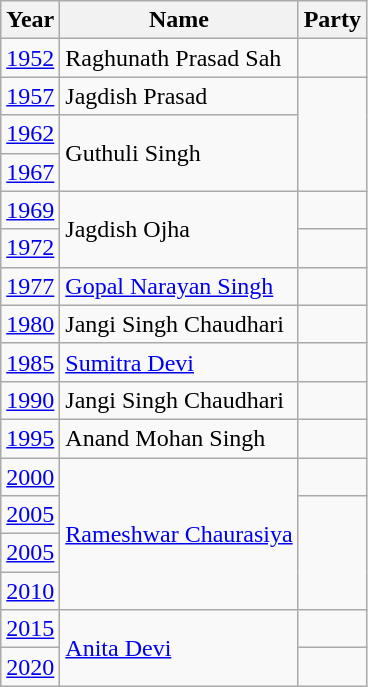<table class="wikitable sortable">
<tr>
<th>Year</th>
<th>Name</th>
<th colspan="2">Party</th>
</tr>
<tr>
<td><a href='#'>1952</a></td>
<td>Raghunath Prasad Sah</td>
<td></td>
</tr>
<tr>
<td><a href='#'>1957</a></td>
<td>Jagdish Prasad</td>
</tr>
<tr>
<td><a href='#'>1962</a></td>
<td rowspan="2">Guthuli Singh</td>
</tr>
<tr>
<td><a href='#'>1967</a></td>
</tr>
<tr>
<td><a href='#'>1969</a></td>
<td rowspan="2">Jagdish Ojha</td>
<td></td>
</tr>
<tr>
<td><a href='#'>1972</a></td>
<td></td>
</tr>
<tr>
<td><a href='#'>1977</a></td>
<td><a href='#'>Gopal Narayan Singh</a></td>
<td></td>
</tr>
<tr>
<td><a href='#'>1980</a></td>
<td>Jangi Singh Chaudhari</td>
<td></td>
</tr>
<tr>
<td><a href='#'>1985</a></td>
<td><a href='#'>Sumitra Devi</a></td>
<td></td>
</tr>
<tr>
<td><a href='#'>1990</a></td>
<td>Jangi Singh Chaudhari</td>
<td></td>
</tr>
<tr>
<td><a href='#'>1995</a></td>
<td>Anand Mohan Singh</td>
</tr>
<tr>
<td><a href='#'>2000</a></td>
<td rowspan="4"><a href='#'>Rameshwar Chaurasiya</a></td>
<td></td>
</tr>
<tr>
<td><a href='#'>2005</a></td>
</tr>
<tr>
<td><a href='#'>2005</a></td>
</tr>
<tr>
<td><a href='#'>2010</a></td>
</tr>
<tr>
<td><a href='#'>2015</a></td>
<td rowspan="2"><a href='#'>Anita Devi</a></td>
<td></td>
</tr>
<tr>
<td><a href='#'>2020</a></td>
</tr>
</table>
